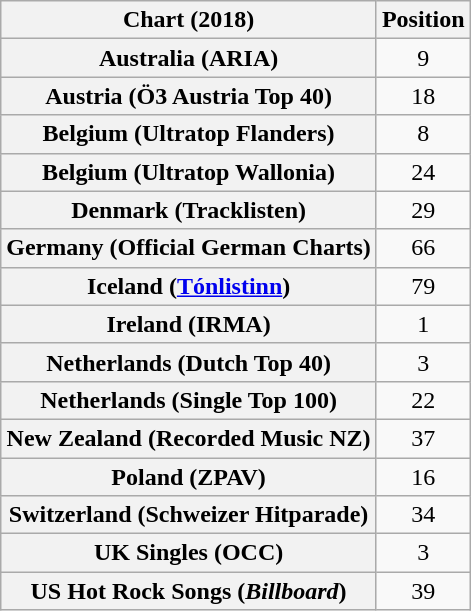<table class="wikitable sortable plainrowheaders" style="text-align:center">
<tr>
<th scope="col">Chart (2018)</th>
<th scope="col">Position</th>
</tr>
<tr>
<th scope="row">Australia (ARIA)</th>
<td>9</td>
</tr>
<tr>
<th scope="row">Austria (Ö3 Austria Top 40)</th>
<td>18</td>
</tr>
<tr>
<th scope="row">Belgium (Ultratop Flanders)</th>
<td>8</td>
</tr>
<tr>
<th scope="row">Belgium (Ultratop Wallonia)</th>
<td>24</td>
</tr>
<tr>
<th scope="row">Denmark (Tracklisten)</th>
<td>29</td>
</tr>
<tr>
<th scope="row">Germany (Official German Charts)</th>
<td>66</td>
</tr>
<tr>
<th scope="row">Iceland (<a href='#'>Tónlistinn</a>)</th>
<td>79</td>
</tr>
<tr>
<th scope="row">Ireland (IRMA)</th>
<td>1</td>
</tr>
<tr>
<th scope="row">Netherlands (Dutch Top 40)</th>
<td>3</td>
</tr>
<tr>
<th scope="row">Netherlands (Single Top 100)</th>
<td>22</td>
</tr>
<tr>
<th scope="row">New Zealand (Recorded Music NZ)</th>
<td>37</td>
</tr>
<tr>
<th scope="row">Poland (ZPAV)</th>
<td>16</td>
</tr>
<tr>
<th scope="row">Switzerland (Schweizer Hitparade)</th>
<td>34</td>
</tr>
<tr>
<th scope="row">UK Singles (OCC)</th>
<td>3</td>
</tr>
<tr>
<th scope="row">US Hot Rock Songs (<em>Billboard</em>)</th>
<td>39</td>
</tr>
</table>
